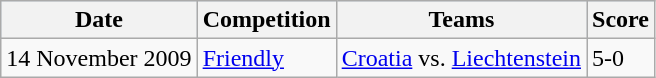<table class="wikitable">
<tr style="background:#d0e7ff;">
<th>Date</th>
<th>Competition</th>
<th>Teams</th>
<th>Score</th>
</tr>
<tr>
<td>14 November 2009</td>
<td><a href='#'>Friendly</a></td>
<td> <a href='#'>Croatia</a> vs.  <a href='#'>Liechtenstein</a></td>
<td>5-0</td>
</tr>
</table>
